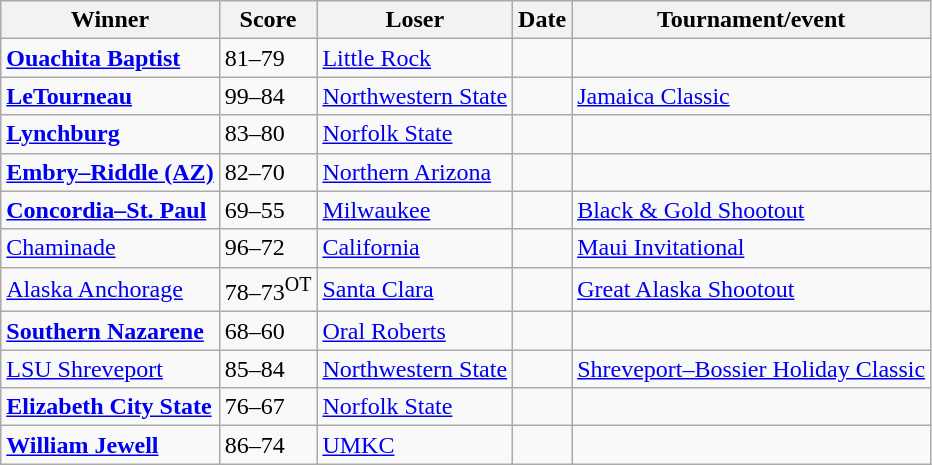<table class="wikitable sortable ”wikitable" sortable”>
<tr>
<th>Winner</th>
<th>Score</th>
<th>Loser</th>
<th>Date</th>
<th>Tournament/event</th>
</tr>
<tr>
<td><strong><a href='#'>Ouachita Baptist</a></strong> </td>
<td>81–79</td>
<td><a href='#'>Little Rock</a></td>
<td></td>
<td></td>
</tr>
<tr>
<td><strong><a href='#'>LeTourneau</a></strong> </td>
<td>99–84</td>
<td><a href='#'>Northwestern State</a></td>
<td></td>
<td><a href='#'>Jamaica Classic</a></td>
</tr>
<tr>
<td><strong><a href='#'>Lynchburg</a></strong> </td>
<td>83–80</td>
<td><a href='#'>Norfolk State</a></td>
<td></td>
<td></td>
</tr>
<tr>
<td><strong><a href='#'>Embry–Riddle (AZ)</a></strong> </td>
<td>82–70</td>
<td><a href='#'>Northern Arizona</a></td>
<td></td>
<td></td>
</tr>
<tr>
<td><strong><a href='#'>Concordia–St. Paul</a></strong> </td>
<td>69–55</td>
<td><a href='#'>Milwaukee</a></td>
<td></td>
<td><a href='#'>Black & Gold Shootout</a></td>
</tr>
<tr>
<td><a href='#'>Chaminade</a> </td>
<td>96–72</td>
<td><a href='#'>California</a></td>
<td></td>
<td><a href='#'>Maui Invitational</a></td>
</tr>
<tr>
<td><a href='#'>Alaska Anchorage</a> </td>
<td>78–73<sup>OT</sup></td>
<td><a href='#'>Santa Clara</a></td>
<td></td>
<td><a href='#'>Great Alaska Shootout</a></td>
</tr>
<tr>
<td><strong><a href='#'>Southern Nazarene</a></strong> </td>
<td>68–60</td>
<td><a href='#'>Oral Roberts</a></td>
<td></td>
<td></td>
</tr>
<tr>
<td><a href='#'>LSU Shreveport</a> </td>
<td>85–84</td>
<td><a href='#'>Northwestern State</a></td>
<td></td>
<td><a href='#'>Shreveport–Bossier Holiday Classic</a></td>
</tr>
<tr>
<td><strong><a href='#'>Elizabeth City State</a></strong> </td>
<td>76–67</td>
<td><a href='#'>Norfolk State</a></td>
<td></td>
<td></td>
</tr>
<tr>
<td><strong><a href='#'>William Jewell</a></strong> </td>
<td>86–74</td>
<td><a href='#'>UMKC</a></td>
<td></td>
<td></td>
</tr>
</table>
